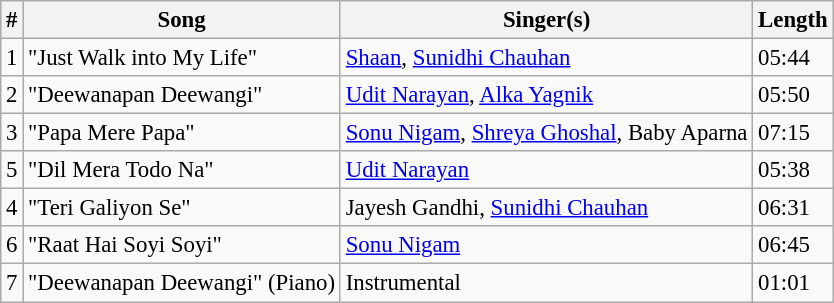<table class="wikitable" style="font-size:95%;">
<tr>
<th>#</th>
<th>Song</th>
<th>Singer(s)</th>
<th>Length</th>
</tr>
<tr>
<td>1</td>
<td>"Just Walk into My Life"</td>
<td><a href='#'>Shaan</a>, <a href='#'>Sunidhi Chauhan</a></td>
<td>05:44</td>
</tr>
<tr>
<td>2</td>
<td>"Deewanapan Deewangi"</td>
<td><a href='#'>Udit Narayan</a>, <a href='#'>Alka Yagnik</a></td>
<td>05:50</td>
</tr>
<tr>
<td>3</td>
<td>"Papa Mere Papa"</td>
<td><a href='#'>Sonu Nigam</a>, <a href='#'>Shreya Ghoshal</a>, Baby Aparna</td>
<td>07:15</td>
</tr>
<tr>
<td>5</td>
<td>"Dil Mera Todo Na"</td>
<td><a href='#'>Udit Narayan</a></td>
<td>05:38</td>
</tr>
<tr>
<td>4</td>
<td>"Teri Galiyon Se"</td>
<td>Jayesh Gandhi, <a href='#'>Sunidhi Chauhan</a></td>
<td>06:31</td>
</tr>
<tr>
<td>6</td>
<td>"Raat Hai Soyi Soyi"</td>
<td><a href='#'>Sonu Nigam</a></td>
<td>06:45</td>
</tr>
<tr>
<td>7</td>
<td>"Deewanapan Deewangi" (Piano)</td>
<td>Instrumental</td>
<td>01:01</td>
</tr>
</table>
